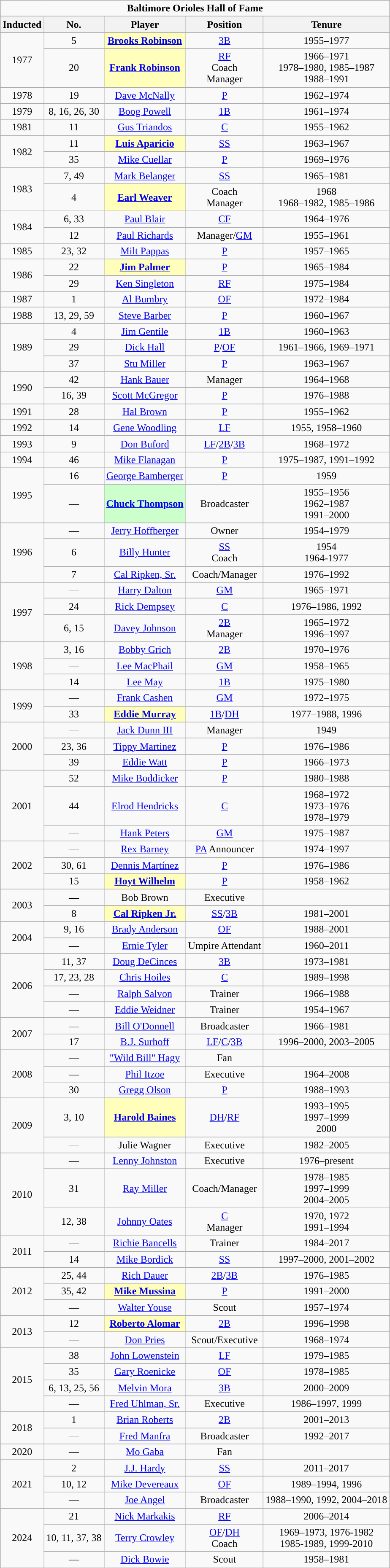<table class="wikitable" style="text-align:center">
<tr>
<td colspan="5"><strong>Baltimore Orioles Hall of Fame</strong></td>
</tr>
<tr>
<th>Inducted</th>
<th>No.</th>
<th>Player</th>
<th>Position</th>
<th>Tenure</th>
</tr>
<tr>
<td rowspan=2>1977</td>
<td>5</td>
<td style="background:#ffb;"><strong><a href='#'>Brooks Robinson</a></strong></td>
<td><a href='#'>3B</a></td>
<td>1955–1977</td>
</tr>
<tr>
<td>20</td>
<td style="background:#ffb;"><strong><a href='#'>Frank Robinson</a></strong></td>
<td><a href='#'>RF</a><br>Coach<br>Manager</td>
<td>1966–1971<br>1978–1980, 1985–1987<br>1988–1991</td>
</tr>
<tr>
<td>1978</td>
<td>19</td>
<td><a href='#'>Dave McNally</a></td>
<td><a href='#'>P</a></td>
<td>1962–1974</td>
</tr>
<tr>
<td>1979</td>
<td>8, 16, 26, 30</td>
<td><a href='#'>Boog Powell</a></td>
<td><a href='#'>1B</a></td>
<td>1961–1974</td>
</tr>
<tr>
<td>1981</td>
<td>11</td>
<td><a href='#'>Gus Triandos</a></td>
<td><a href='#'>C</a></td>
<td>1955–1962</td>
</tr>
<tr>
<td rowspan=2>1982</td>
<td>11</td>
<td style="background:#ffb;"><strong><a href='#'>Luis Aparicio</a></strong></td>
<td><a href='#'>SS</a></td>
<td>1963–1967</td>
</tr>
<tr>
<td>35</td>
<td><a href='#'>Mike Cuellar</a></td>
<td><a href='#'>P</a></td>
<td>1969–1976</td>
</tr>
<tr>
<td rowspan=2>1983</td>
<td>7, 49</td>
<td><a href='#'>Mark Belanger</a></td>
<td><a href='#'>SS</a></td>
<td>1965–1981</td>
</tr>
<tr>
<td>4</td>
<td style="background:#ffb;"><strong><a href='#'>Earl Weaver</a></strong></td>
<td>Coach<br>Manager</td>
<td>1968<br>1968–1982, 1985–1986</td>
</tr>
<tr>
<td rowspan=2>1984</td>
<td>6, 33</td>
<td><a href='#'>Paul Blair</a></td>
<td><a href='#'>CF</a></td>
<td>1964–1976</td>
</tr>
<tr>
<td>12</td>
<td><a href='#'>Paul Richards</a></td>
<td>Manager/<a href='#'>GM</a></td>
<td>1955–1961</td>
</tr>
<tr>
<td>1985</td>
<td>23, 32</td>
<td><a href='#'>Milt Pappas</a></td>
<td><a href='#'>P</a></td>
<td>1957–1965</td>
</tr>
<tr>
<td rowspan=2>1986</td>
<td>22</td>
<td style="background:#ffb;"><strong><a href='#'>Jim Palmer</a></strong></td>
<td><a href='#'>P</a></td>
<td>1965–1984</td>
</tr>
<tr>
<td>29</td>
<td><a href='#'>Ken Singleton</a></td>
<td><a href='#'>RF</a></td>
<td>1975–1984</td>
</tr>
<tr>
<td>1987</td>
<td>1</td>
<td><a href='#'>Al Bumbry</a></td>
<td><a href='#'>OF</a></td>
<td>1972–1984</td>
</tr>
<tr>
<td>1988</td>
<td>13, 29, 59</td>
<td><a href='#'>Steve Barber</a></td>
<td><a href='#'>P</a></td>
<td>1960–1967</td>
</tr>
<tr>
<td rowspan=3>1989</td>
<td>4</td>
<td><a href='#'>Jim Gentile</a></td>
<td><a href='#'>1B</a></td>
<td>1960–1963</td>
</tr>
<tr>
<td>29</td>
<td><a href='#'>Dick Hall</a></td>
<td><a href='#'>P</a>/<a href='#'>OF</a></td>
<td>1961–1966, 1969–1971</td>
</tr>
<tr>
<td>37</td>
<td><a href='#'>Stu Miller</a></td>
<td><a href='#'>P</a></td>
<td>1963–1967</td>
</tr>
<tr>
<td rowspan=2>1990</td>
<td>42</td>
<td><a href='#'>Hank Bauer</a></td>
<td>Manager</td>
<td>1964–1968</td>
</tr>
<tr>
<td>16, 39</td>
<td><a href='#'>Scott McGregor</a></td>
<td><a href='#'>P</a></td>
<td>1976–1988</td>
</tr>
<tr>
<td>1991</td>
<td>28</td>
<td><a href='#'>Hal Brown</a></td>
<td><a href='#'>P</a></td>
<td>1955–1962</td>
</tr>
<tr>
<td>1992</td>
<td>14</td>
<td><a href='#'>Gene Woodling</a></td>
<td><a href='#'>LF</a></td>
<td>1955, 1958–1960</td>
</tr>
<tr>
<td>1993</td>
<td>9</td>
<td><a href='#'>Don Buford</a></td>
<td><a href='#'>LF</a>/<a href='#'>2B</a>/<a href='#'>3B</a></td>
<td>1968–1972</td>
</tr>
<tr>
<td>1994</td>
<td>46</td>
<td><a href='#'>Mike Flanagan</a></td>
<td><a href='#'>P</a></td>
<td>1975–1987, 1991–1992</td>
</tr>
<tr>
<td rowspan=2>1995</td>
<td>16</td>
<td><a href='#'>George Bamberger</a></td>
<td><a href='#'>P</a></td>
<td>1959</td>
</tr>
<tr>
<td>—</td>
<td style="background:#cfc;"><strong><a href='#'>Chuck Thompson</a></strong></td>
<td>Broadcaster</td>
<td>1955–1956<br>1962–1987<br>1991–2000</td>
</tr>
<tr>
<td rowspan=3>1996</td>
<td>—</td>
<td><a href='#'>Jerry Hoffberger</a></td>
<td>Owner</td>
<td>1954–1979</td>
</tr>
<tr>
<td>6</td>
<td><a href='#'>Billy Hunter</a></td>
<td><a href='#'>SS</a><br>Coach</td>
<td>1954<br>1964-1977</td>
</tr>
<tr>
<td>7</td>
<td><a href='#'>Cal Ripken, Sr.</a></td>
<td>Coach/Manager</td>
<td>1976–1992</td>
</tr>
<tr>
<td rowspan=3>1997</td>
<td>—</td>
<td><a href='#'>Harry Dalton</a></td>
<td><a href='#'>GM</a></td>
<td>1965–1971</td>
</tr>
<tr>
<td>24</td>
<td><a href='#'>Rick Dempsey</a></td>
<td><a href='#'>C</a></td>
<td>1976–1986, 1992</td>
</tr>
<tr>
<td>6, 15</td>
<td><a href='#'>Davey Johnson</a></td>
<td><a href='#'>2B</a><br>Manager</td>
<td>1965–1972<br>1996–1997</td>
</tr>
<tr>
<td rowspan=3>1998</td>
<td>3, 16</td>
<td><a href='#'>Bobby Grich</a></td>
<td><a href='#'>2B</a></td>
<td>1970–1976</td>
</tr>
<tr>
<td>—</td>
<td><a href='#'>Lee MacPhail</a></td>
<td><a href='#'>GM</a></td>
<td>1958–1965</td>
</tr>
<tr>
<td>14</td>
<td><a href='#'>Lee May</a></td>
<td><a href='#'>1B</a></td>
<td>1975–1980</td>
</tr>
<tr>
<td rowspan=2>1999</td>
<td>—</td>
<td><a href='#'>Frank Cashen</a></td>
<td><a href='#'>GM</a></td>
<td>1972–1975</td>
</tr>
<tr>
<td>33</td>
<td style="background:#ffb;"><strong><a href='#'>Eddie Murray</a></strong></td>
<td><a href='#'>1B</a>/<a href='#'>DH</a></td>
<td>1977–1988, 1996</td>
</tr>
<tr>
<td rowspan=3>2000</td>
<td>—</td>
<td><a href='#'>Jack Dunn III</a></td>
<td>Manager</td>
<td>1949</td>
</tr>
<tr>
<td>23, 36</td>
<td><a href='#'>Tippy Martinez</a></td>
<td><a href='#'>P</a></td>
<td>1976–1986</td>
</tr>
<tr>
<td>39</td>
<td><a href='#'>Eddie Watt</a></td>
<td><a href='#'>P</a></td>
<td>1966–1973</td>
</tr>
<tr>
<td rowspan=3>2001</td>
<td>52</td>
<td><a href='#'>Mike Boddicker</a></td>
<td><a href='#'>P</a></td>
<td>1980–1988</td>
</tr>
<tr>
<td>44</td>
<td><a href='#'>Elrod Hendricks</a></td>
<td><a href='#'>C</a></td>
<td>1968–1972<br>1973–1976<br>1978–1979</td>
</tr>
<tr>
<td>—</td>
<td><a href='#'>Hank Peters</a></td>
<td><a href='#'>GM</a></td>
<td>1975–1987</td>
</tr>
<tr>
<td rowspan=3>2002</td>
<td>—</td>
<td><a href='#'>Rex Barney</a></td>
<td><a href='#'>PA</a> Announcer</td>
<td>1974–1997</td>
</tr>
<tr>
<td>30, 61</td>
<td><a href='#'>Dennis Martínez</a></td>
<td><a href='#'>P</a></td>
<td>1976–1986</td>
</tr>
<tr>
<td>15</td>
<td style="background:#ffb;"><strong><a href='#'>Hoyt Wilhelm</a></strong></td>
<td><a href='#'>P</a></td>
<td>1958–1962</td>
</tr>
<tr>
<td rowspan=2>2003</td>
<td>—</td>
<td>Bob Brown</td>
<td>Executive</td>
<td></td>
</tr>
<tr>
<td>8</td>
<td style="background:#ffb;"><strong><a href='#'>Cal Ripken Jr.</a></strong></td>
<td><a href='#'>SS</a>/<a href='#'>3B</a></td>
<td>1981–2001</td>
</tr>
<tr>
<td rowspan=2>2004</td>
<td>9, 16</td>
<td><a href='#'>Brady Anderson</a></td>
<td><a href='#'>OF</a></td>
<td>1988–2001</td>
</tr>
<tr>
<td>—</td>
<td><a href='#'>Ernie Tyler</a></td>
<td>Umpire Attendant</td>
<td>1960–2011</td>
</tr>
<tr>
<td rowspan=4>2006</td>
<td>11, 37</td>
<td><a href='#'>Doug DeCinces</a></td>
<td><a href='#'>3B</a></td>
<td>1973–1981</td>
</tr>
<tr>
<td>17, 23, 28</td>
<td><a href='#'>Chris Hoiles</a></td>
<td><a href='#'>C</a></td>
<td>1989–1998</td>
</tr>
<tr>
<td>—</td>
<td><a href='#'>Ralph Salvon</a></td>
<td>Trainer</td>
<td>1966–1988</td>
</tr>
<tr>
<td>—</td>
<td><a href='#'>Eddie Weidner</a></td>
<td>Trainer</td>
<td>1954–1967</td>
</tr>
<tr>
<td rowspan=2>2007</td>
<td>—</td>
<td><a href='#'>Bill O'Donnell</a></td>
<td>Broadcaster</td>
<td>1966–1981</td>
</tr>
<tr>
<td>17</td>
<td><a href='#'>B.J. Surhoff</a></td>
<td><a href='#'>LF</a>/<a href='#'>C</a>/<a href='#'>3B</a></td>
<td>1996–2000, 2003–2005</td>
</tr>
<tr>
<td rowspan=3>2008</td>
<td>—</td>
<td><a href='#'>"Wild Bill" Hagy</a></td>
<td>Fan</td>
<td></td>
</tr>
<tr>
<td>—</td>
<td><a href='#'>Phil Itzoe</a></td>
<td>Executive</td>
<td>1964–2008</td>
</tr>
<tr>
<td>30</td>
<td><a href='#'>Gregg Olson</a></td>
<td><a href='#'>P</a></td>
<td>1988–1993</td>
</tr>
<tr>
<td rowspan=2>2009</td>
<td>3, 10</td>
<td style="background:#ffb;"><strong><a href='#'>Harold Baines</a></strong></td>
<td><a href='#'>DH</a>/<a href='#'>RF</a></td>
<td>1993–1995<br>1997–1999<br>2000</td>
</tr>
<tr>
<td>—</td>
<td>Julie Wagner</td>
<td>Executive</td>
<td>1982–2005</td>
</tr>
<tr>
<td rowspan=3>2010</td>
<td>—</td>
<td><a href='#'>Lenny Johnston</a></td>
<td>Executive</td>
<td>1976–present</td>
</tr>
<tr>
<td>31</td>
<td><a href='#'>Ray Miller</a></td>
<td>Coach/Manager</td>
<td>1978–1985<br>1997–1999<br>2004–2005</td>
</tr>
<tr>
<td>12, 38</td>
<td><a href='#'>Johnny Oates</a></td>
<td><a href='#'>C</a><br>Manager</td>
<td>1970, 1972<br>1991–1994</td>
</tr>
<tr>
<td rowspan=2>2011</td>
<td>—</td>
<td><a href='#'>Richie Bancells</a></td>
<td>Trainer</td>
<td>1984–2017</td>
</tr>
<tr>
<td>14</td>
<td><a href='#'>Mike Bordick</a></td>
<td><a href='#'>SS</a></td>
<td>1997–2000, 2001–2002</td>
</tr>
<tr>
<td rowspan=3>2012</td>
<td>25, 44</td>
<td><a href='#'>Rich Dauer</a></td>
<td><a href='#'>2B</a>/<a href='#'>3B</a></td>
<td>1976–1985</td>
</tr>
<tr>
<td>35, 42</td>
<td style="background:#ffb;"><strong><a href='#'>Mike Mussina</a></strong></td>
<td><a href='#'>P</a></td>
<td>1991–2000</td>
</tr>
<tr>
<td>—</td>
<td><a href='#'>Walter Youse</a></td>
<td>Scout</td>
<td>1957–1974</td>
</tr>
<tr>
<td rowspan=2>2013</td>
<td>12</td>
<td style="background:#ffb;"><strong><a href='#'>Roberto Alomar</a></strong></td>
<td><a href='#'>2B</a></td>
<td>1996–1998</td>
</tr>
<tr>
<td>—</td>
<td><a href='#'>Don Pries</a></td>
<td>Scout/Executive</td>
<td>1968–1974</td>
</tr>
<tr>
<td rowspan=4>2015</td>
<td>38</td>
<td><a href='#'>John Lowenstein</a></td>
<td><a href='#'>LF</a></td>
<td>1979–1985</td>
</tr>
<tr>
<td>35</td>
<td><a href='#'>Gary Roenicke</a></td>
<td><a href='#'>OF</a></td>
<td>1978–1985</td>
</tr>
<tr>
<td>6, 13, 25, 56</td>
<td><a href='#'>Melvin Mora</a></td>
<td><a href='#'>3B</a></td>
<td>2000–2009</td>
</tr>
<tr>
<td>—</td>
<td><a href='#'>Fred Uhlman, Sr.</a></td>
<td>Executive</td>
<td>1986–1997, 1999</td>
</tr>
<tr>
<td rowspan=2>2018</td>
<td>1</td>
<td><a href='#'>Brian Roberts</a></td>
<td><a href='#'>2B</a></td>
<td>2001–2013</td>
</tr>
<tr>
<td>—</td>
<td><a href='#'>Fred Manfra</a></td>
<td>Broadcaster</td>
<td>1992–2017</td>
</tr>
<tr>
<td rowspan=1>2020</td>
<td>—</td>
<td><a href='#'>Mo Gaba</a></td>
<td>Fan</td>
<td></td>
</tr>
<tr>
<td rowspan=3>2021</td>
<td>2</td>
<td><a href='#'>J.J. Hardy</a></td>
<td><a href='#'>SS</a></td>
<td>2011–2017</td>
</tr>
<tr>
<td>10, 12</td>
<td><a href='#'>Mike Devereaux</a></td>
<td><a href='#'>OF</a></td>
<td>1989–1994, 1996</td>
</tr>
<tr>
<td>—</td>
<td><a href='#'>Joe Angel</a></td>
<td>Broadcaster</td>
<td>1988–1990, 1992, 2004–2018</td>
</tr>
<tr>
<td rowspan=3>2024</td>
<td>21</td>
<td><a href='#'>Nick Markakis</a></td>
<td><a href='#'>RF</a></td>
<td>2006–2014</td>
</tr>
<tr>
<td>10, 11, 37, 38</td>
<td><a href='#'>Terry Crowley</a></td>
<td><a href='#'>OF</a>/<a href='#'>DH</a><br>Coach</td>
<td>1969–1973, 1976-1982<br>1985-1989, 1999-2010</td>
</tr>
<tr>
<td>—</td>
<td><a href='#'>Dick Bowie</a></td>
<td>Scout</td>
<td>1958–1981</td>
</tr>
</table>
